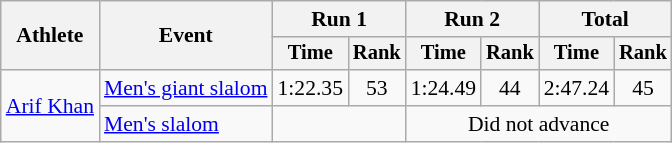<table class=wikitable style=font-size:90%;text-align:center>
<tr>
<th rowspan=2>Athlete</th>
<th rowspan=2>Event</th>
<th colspan=2>Run 1</th>
<th colspan=2>Run 2</th>
<th colspan=2>Total</th>
</tr>
<tr style="font-size:95%">
<th>Time</th>
<th>Rank</th>
<th>Time</th>
<th>Rank</th>
<th>Time</th>
<th>Rank</th>
</tr>
<tr>
<td align=left rowspan=2><a href='#'>Arif Khan</a></td>
<td align=left><a href='#'>Men's giant slalom</a></td>
<td>1:22.35</td>
<td>53</td>
<td>1:24.49</td>
<td>44</td>
<td>2:47.24</td>
<td>45</td>
</tr>
<tr>
<td align=left><a href='#'>Men's slalom</a></td>
<td colspan=2></td>
<td colspan=4>Did not advance</td>
</tr>
</table>
